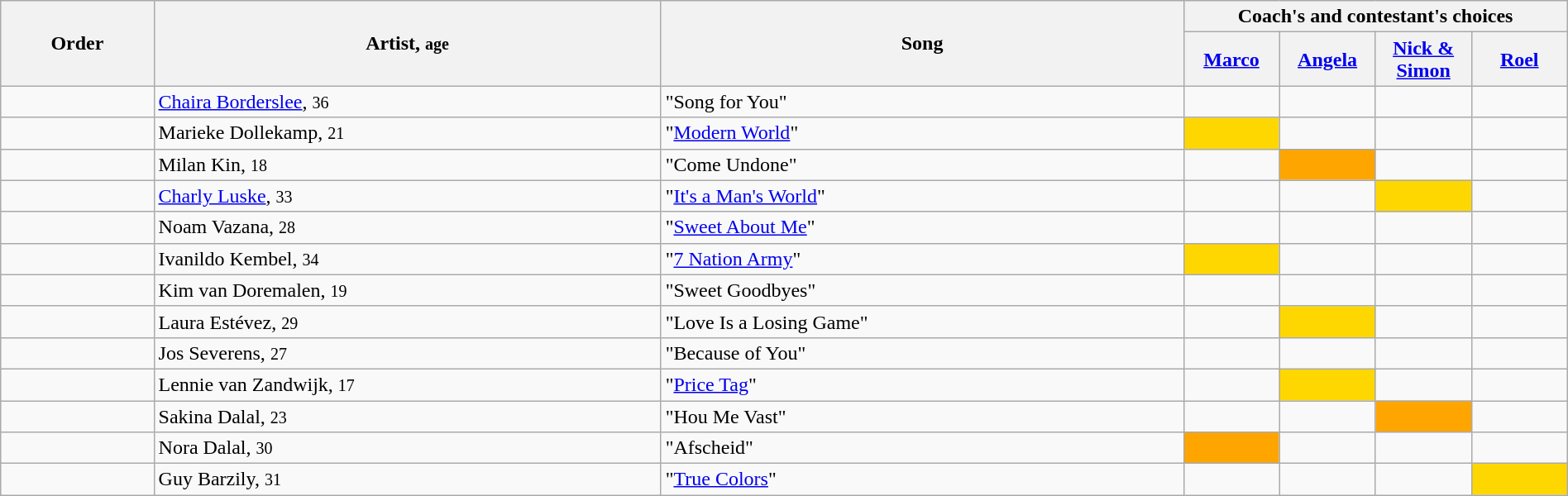<table class="wikitable" style="width:100%;">
<tr>
<th rowspan="2">Order</th>
<th rowspan="2">Artist, <small>age</small></th>
<th rowspan="2">Song</th>
<th colspan="4">Coach's and contestant's choices</th>
</tr>
<tr>
<th width="70"><a href='#'>Marco</a></th>
<th width="70"><a href='#'>Angela</a></th>
<th width="70"><a href='#'>Nick & Simon</a></th>
<th width="70"><a href='#'>Roel</a></th>
</tr>
<tr>
<td></td>
<td><a href='#'>Chaira Borderslee</a>, <small>36</small></td>
<td>"Song for You"</td>
<td></td>
<td></td>
<td></td>
<td></td>
</tr>
<tr>
<td></td>
<td>Marieke Dollekamp, <small>21</small></td>
<td>"<a href='#'>Modern World</a>"</td>
<td style="background:gold;text-align:center;"><strong></strong></td>
<td style="text-align:center;"><strong></strong></td>
<td style="text-align:center;"><strong></strong></td>
<td style="text-align:center;"><strong></strong></td>
</tr>
<tr>
<td></td>
<td>Milan Kin, <small>18</small></td>
<td>"Come Undone"</td>
<td></td>
<td style="background:orange;text-align:center;"><strong></strong></td>
<td></td>
<td></td>
</tr>
<tr>
<td></td>
<td><a href='#'>Charly Luske</a>, <small>33</small></td>
<td>"<a href='#'>It's a Man's World</a>"</td>
<td style="text-align:center;"><strong></strong></td>
<td style="text-align:center;"><strong></strong></td>
<td style="background:gold;text-align:center;"><strong></strong></td>
<td style="text-align:center;"><strong></strong></td>
</tr>
<tr>
<td></td>
<td>Noam Vazana, <small>28</small></td>
<td>"<a href='#'>Sweet About Me</a>"</td>
<td></td>
<td></td>
<td></td>
<td></td>
</tr>
<tr>
<td></td>
<td>Ivanildo Kembel, <small>34</small></td>
<td>"<a href='#'>7 Nation Army</a>"</td>
<td style="background:gold;text-align:center;"><strong></strong></td>
<td></td>
<td style="text-align:center;"><strong></strong></td>
<td></td>
</tr>
<tr>
<td></td>
<td>Kim van Doremalen, <small>19</small></td>
<td>"Sweet Goodbyes"</td>
<td></td>
<td></td>
<td></td>
<td></td>
</tr>
<tr>
<td></td>
<td>Laura Estévez, <small>29</small></td>
<td>"Love Is a Losing Game"</td>
<td></td>
<td style="background:gold;text-align:center;"><strong></strong></td>
<td style="text-align:center;"><strong></strong></td>
<td style="text-align:center;"><strong></strong></td>
</tr>
<tr>
<td></td>
<td>Jos Severens, <small>27</small></td>
<td>"Because of You"</td>
<td></td>
<td></td>
<td></td>
<td></td>
</tr>
<tr>
<td></td>
<td>Lennie van Zandwijk, <small>17</small></td>
<td>"<a href='#'>Price Tag</a>"</td>
<td style="text-align:center;"><strong></strong></td>
<td style="background:gold;text-align:center;"><strong></strong></td>
<td style="text-align:center;"><strong></strong></td>
<td style="text-align:center;"><strong></strong></td>
</tr>
<tr>
<td></td>
<td>Sakina Dalal, <small>23</small></td>
<td>"Hou Me Vast"</td>
<td></td>
<td></td>
<td style="background:orange;text-align:center;"><strong></strong></td>
<td></td>
</tr>
<tr>
<td></td>
<td>Nora Dalal, <small>30</small></td>
<td>"Afscheid"</td>
<td style="background:orange;text-align:center;"><strong></strong></td>
<td></td>
<td></td>
<td></td>
</tr>
<tr>
<td></td>
<td>Guy Barzily, <small>31</small></td>
<td>"<a href='#'>True Colors</a>"</td>
<td style="text-align:center;"><strong></strong></td>
<td style="text-align:center;"><strong></strong></td>
<td style="text-align:center;"><strong></strong></td>
<td style="background:gold;text-align:center;"><strong></strong></td>
</tr>
</table>
